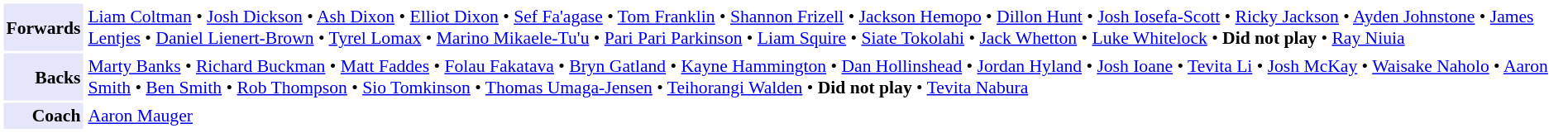<table cellpadding="2" style="border: 1px solid white; font-size:90%;">
<tr>
<td style="text-align:right;" bgcolor="lavender"><strong>Forwards</strong></td>
<td style="text-align:left;"><a href='#'>Liam Coltman</a> • <a href='#'>Josh Dickson</a> • <a href='#'>Ash Dixon</a> • <a href='#'>Elliot Dixon</a> • <a href='#'>Sef Fa'agase</a> • <a href='#'>Tom Franklin</a> • <a href='#'>Shannon Frizell</a> • <a href='#'>Jackson Hemopo</a> • <a href='#'>Dillon Hunt</a> • <a href='#'>Josh Iosefa-Scott</a> • <a href='#'>Ricky Jackson</a> • <a href='#'>Ayden Johnstone</a> • <a href='#'>James Lentjes</a> • <a href='#'>Daniel Lienert-Brown</a> • <a href='#'>Tyrel Lomax</a> • <a href='#'>Marino Mikaele-Tu'u</a> • <a href='#'>Pari Pari Parkinson</a> • <a href='#'>Liam Squire</a> • <a href='#'>Siate Tokolahi</a> • <a href='#'>Jack Whetton</a> • <a href='#'>Luke Whitelock</a> • <strong>Did not play</strong> • <a href='#'>Ray Niuia</a></td>
</tr>
<tr>
<td style="text-align:right;" bgcolor="lavender"><strong>Backs</strong></td>
<td style="text-align:left;"><a href='#'>Marty Banks</a> • <a href='#'>Richard Buckman</a> • <a href='#'>Matt Faddes</a> • <a href='#'>Folau Fakatava</a> • <a href='#'>Bryn Gatland</a> • <a href='#'>Kayne Hammington</a> • <a href='#'>Dan Hollinshead</a> • <a href='#'>Jordan Hyland</a> • <a href='#'>Josh Ioane</a> • <a href='#'>Tevita Li</a> • <a href='#'>Josh McKay</a> • <a href='#'>Waisake Naholo</a> • <a href='#'>Aaron Smith</a> • <a href='#'>Ben Smith</a> • <a href='#'>Rob Thompson</a> • <a href='#'>Sio Tomkinson</a> • <a href='#'>Thomas Umaga-Jensen</a> • <a href='#'>Teihorangi Walden</a> • <strong>Did not play</strong> • <a href='#'>Tevita Nabura</a></td>
</tr>
<tr>
<td style="text-align:right;" bgcolor="lavender"><strong>Coach</strong></td>
<td style="text-align:left;"><a href='#'>Aaron Mauger</a></td>
</tr>
</table>
